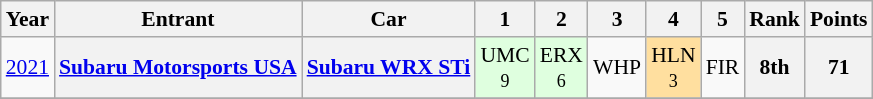<table class="wikitable" style="text-align: center; font-size: 90%;">
<tr>
<th>Year</th>
<th>Entrant</th>
<th>Car</th>
<th>1</th>
<th>2</th>
<th>3</th>
<th>4</th>
<th>5</th>
<th>Rank</th>
<th>Points</th>
</tr>
<tr>
<td><a href='#'>2021</a></td>
<th><a href='#'>Subaru Motorsports USA</a></th>
<th><a href='#'>Subaru WRX STi</a></th>
<td style="background:#DFFFDF;">UMC<br><small>9</small></td>
<td style="background:#DFFFDF;">ERX<br><small>6</small></td>
<td>WHP<br><small></small></td>
<td style="background:#FFDF9F;">HLN<br><small>3</small></td>
<td>FIR<br><small></small></td>
<th>8th</th>
<th>71</th>
</tr>
<tr>
</tr>
</table>
